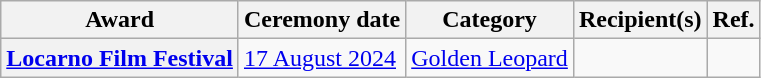<table class="wikitable sortable plainrowheaders">
<tr>
<th scope="col">Award</th>
<th scope="col">Ceremony date</th>
<th scope="col">Category</th>
<th scope="col">Recipient(s)</th>
<th scope="col" class="unsortable">Ref.</th>
</tr>
<tr>
<th scope="row"><a href='#'>Locarno Film Festival</a></th>
<td><a href='#'>17 August 2024</a></td>
<td><a href='#'>Golden Leopard</a></td>
<td></td>
<td align="center"></td>
</tr>
</table>
